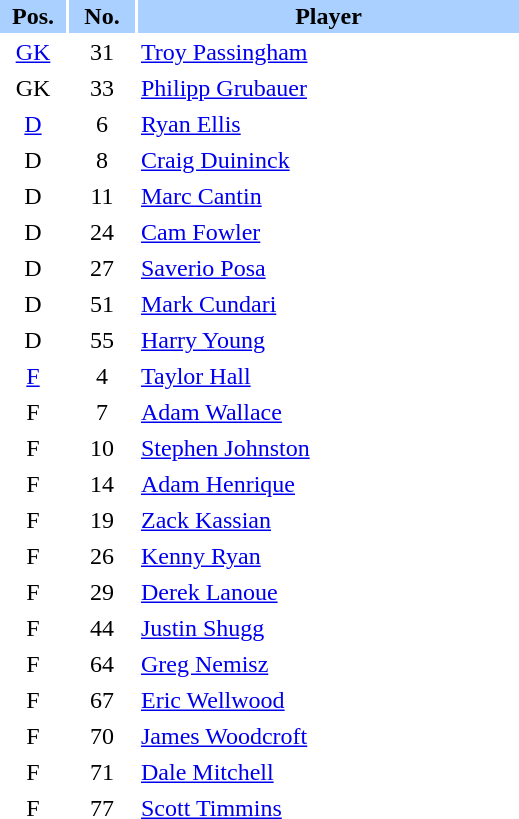<table border="0" cellspacing="2" cellpadding="2">
<tr bgcolor=AAD0FF>
<th width=40>Pos.</th>
<th width=40>No.</th>
<th width=250>Player</th>
</tr>
<tr>
<td style="text-align:center;"><a href='#'>GK</a></td>
<td style="text-align:center;">31</td>
<td><a href='#'>Troy Passingham</a></td>
</tr>
<tr>
<td style="text-align:center;">GK</td>
<td style="text-align:center;">33</td>
<td><a href='#'>Philipp Grubauer</a></td>
</tr>
<tr>
<td style="text-align:center;"><a href='#'>D</a></td>
<td style="text-align:center;">6</td>
<td><a href='#'>Ryan Ellis</a></td>
</tr>
<tr>
<td style="text-align:center;">D</td>
<td style="text-align:center;">8</td>
<td><a href='#'>Craig Duininck</a></td>
</tr>
<tr>
<td style="text-align:center;">D</td>
<td style="text-align:center;">11</td>
<td><a href='#'>Marc Cantin</a></td>
</tr>
<tr>
<td style="text-align:center;">D</td>
<td style="text-align:center;">24</td>
<td><a href='#'>Cam Fowler</a></td>
</tr>
<tr>
<td style="text-align:center;">D</td>
<td style="text-align:center;">27</td>
<td><a href='#'>Saverio Posa</a></td>
</tr>
<tr>
<td style="text-align:center;">D</td>
<td style="text-align:center;">51</td>
<td><a href='#'>Mark Cundari</a></td>
</tr>
<tr>
<td style="text-align:center;">D</td>
<td style="text-align:center;">55</td>
<td><a href='#'>Harry Young</a></td>
</tr>
<tr>
<td style="text-align:center;"><a href='#'>F</a></td>
<td style="text-align:center;">4</td>
<td><a href='#'>Taylor Hall</a></td>
</tr>
<tr>
<td style="text-align:center;">F</td>
<td style="text-align:center;">7</td>
<td><a href='#'>Adam Wallace</a></td>
</tr>
<tr>
<td style="text-align:center;">F</td>
<td style="text-align:center;">10</td>
<td><a href='#'>Stephen Johnston</a></td>
</tr>
<tr>
<td style="text-align:center;">F</td>
<td style="text-align:center;">14</td>
<td><a href='#'>Adam Henrique</a></td>
</tr>
<tr>
<td style="text-align:center;">F</td>
<td style="text-align:center;">19</td>
<td><a href='#'>Zack Kassian</a></td>
</tr>
<tr>
<td style="text-align:center;">F</td>
<td style="text-align:center;">26</td>
<td><a href='#'>Kenny Ryan</a></td>
</tr>
<tr>
<td style="text-align:center;">F</td>
<td style="text-align:center;">29</td>
<td><a href='#'>Derek Lanoue</a></td>
</tr>
<tr>
<td style="text-align:center;">F</td>
<td style="text-align:center;">44</td>
<td><a href='#'>Justin Shugg</a></td>
</tr>
<tr>
<td style="text-align:center;">F</td>
<td style="text-align:center;">64</td>
<td><a href='#'>Greg Nemisz</a></td>
</tr>
<tr>
<td style="text-align:center;">F</td>
<td style="text-align:center;">67</td>
<td><a href='#'>Eric Wellwood</a></td>
</tr>
<tr>
<td style="text-align:center;">F</td>
<td style="text-align:center;">70</td>
<td><a href='#'>James Woodcroft</a></td>
</tr>
<tr>
<td style="text-align:center;">F</td>
<td style="text-align:center;">71</td>
<td><a href='#'>Dale Mitchell</a></td>
</tr>
<tr>
<td style="text-align:center;">F</td>
<td style="text-align:center;">77</td>
<td><a href='#'>Scott Timmins</a></td>
</tr>
</table>
